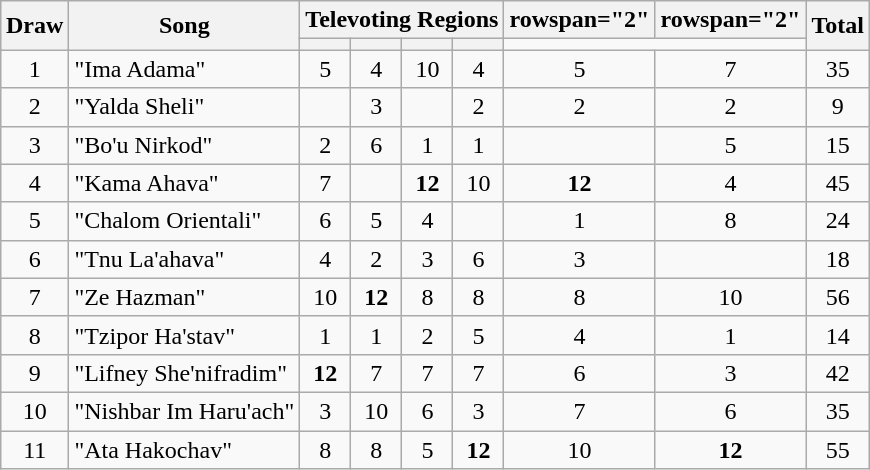<table class="wikitable plainrowheaders" style="margin: 1em auto 1em auto; text-align:center;">
<tr>
<th rowspan="2">Draw</th>
<th rowspan="2">Song</th>
<th colspan="4">Televoting Regions</th>
<th>rowspan="2" </th>
<th>rowspan="2" </th>
<th rowspan="2">Total</th>
</tr>
<tr>
<th></th>
<th></th>
<th></th>
<th></th>
</tr>
<tr>
<td>1</td>
<td align="left">"Ima Adama"</td>
<td>5</td>
<td>4</td>
<td>10</td>
<td>4</td>
<td>5</td>
<td>7</td>
<td>35</td>
</tr>
<tr>
<td>2</td>
<td align="left">"Yalda Sheli"</td>
<td></td>
<td>3</td>
<td></td>
<td>2</td>
<td>2</td>
<td>2</td>
<td>9</td>
</tr>
<tr>
<td>3</td>
<td align="left">"Bo'u Nirkod"</td>
<td>2</td>
<td>6</td>
<td>1</td>
<td>1</td>
<td></td>
<td>5</td>
<td>15</td>
</tr>
<tr>
<td>4</td>
<td align="left">"Kama Ahava"</td>
<td>7</td>
<td></td>
<td><strong>12</strong></td>
<td>10</td>
<td><strong>12</strong></td>
<td>4</td>
<td>45</td>
</tr>
<tr>
<td>5</td>
<td align="left">"Chalom Orientali"</td>
<td>6</td>
<td>5</td>
<td>4</td>
<td></td>
<td>1</td>
<td>8</td>
<td>24</td>
</tr>
<tr>
<td>6</td>
<td align="left">"Tnu La'ahava"</td>
<td>4</td>
<td>2</td>
<td>3</td>
<td>6</td>
<td>3</td>
<td></td>
<td>18</td>
</tr>
<tr>
<td>7</td>
<td align="left">"Ze Hazman"</td>
<td>10</td>
<td><strong>12</strong></td>
<td>8</td>
<td>8</td>
<td>8</td>
<td>10</td>
<td>56</td>
</tr>
<tr>
<td>8</td>
<td align="left">"Tzipor Ha'stav"</td>
<td>1</td>
<td>1</td>
<td>2</td>
<td>5</td>
<td>4</td>
<td>1</td>
<td>14</td>
</tr>
<tr>
<td>9</td>
<td align="left">"Lifney She'nifradim"</td>
<td><strong>12</strong></td>
<td>7</td>
<td>7</td>
<td>7</td>
<td>6</td>
<td>3</td>
<td>42</td>
</tr>
<tr>
<td>10</td>
<td align="left">"Nishbar Im Haru'ach"</td>
<td>3</td>
<td>10</td>
<td>6</td>
<td>3</td>
<td>7</td>
<td>6</td>
<td>35</td>
</tr>
<tr>
<td>11</td>
<td align="left">"Ata Hakochav"</td>
<td>8</td>
<td>8</td>
<td>5</td>
<td><strong>12</strong></td>
<td>10</td>
<td><strong>12</strong></td>
<td>55</td>
</tr>
</table>
